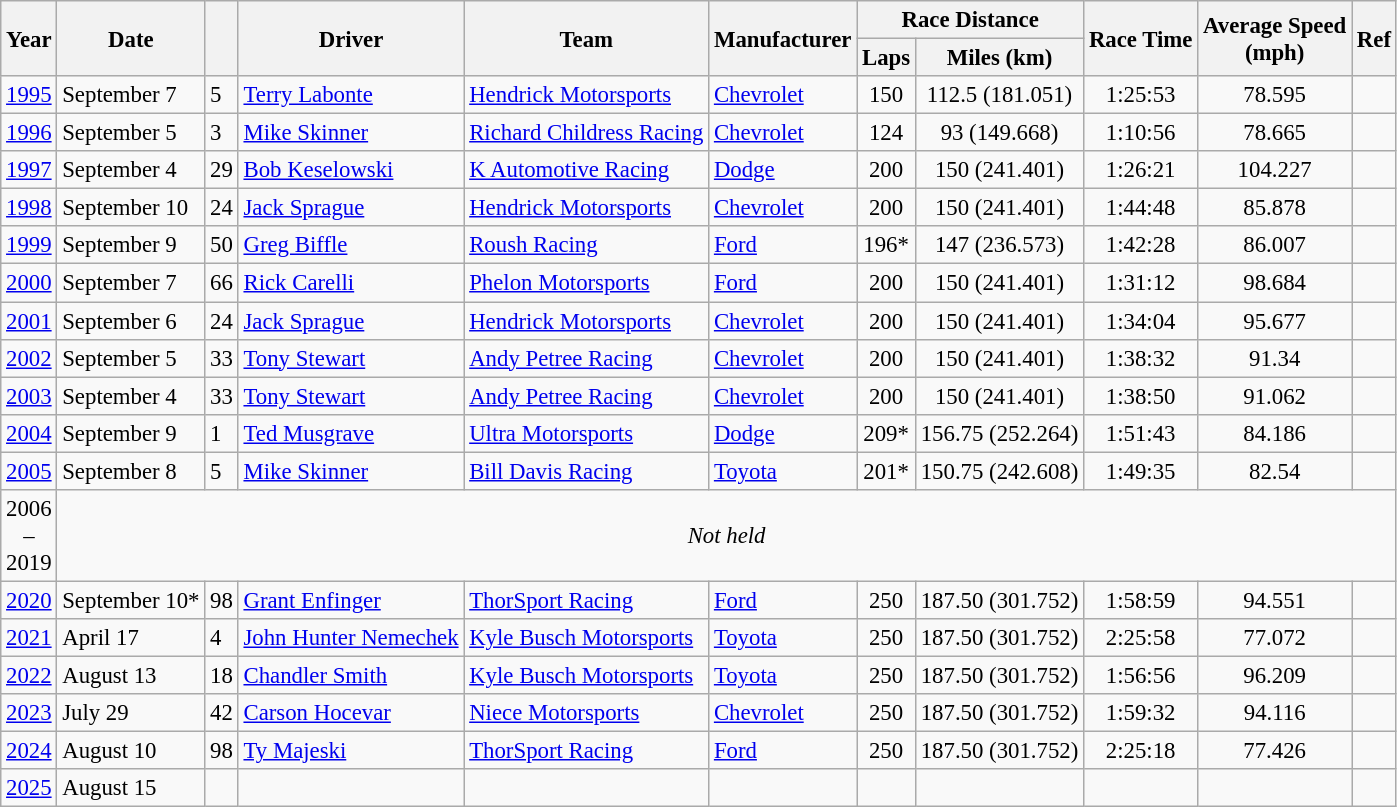<table class="wikitable" style="font-size: 95%;">
<tr>
<th rowspan="2">Year</th>
<th rowspan="2">Date</th>
<th rowspan="2"></th>
<th rowspan="2">Driver</th>
<th rowspan="2">Team</th>
<th rowspan="2">Manufacturer</th>
<th colspan="2">Race Distance</th>
<th rowspan="2">Race Time</th>
<th rowspan="2">Average Speed<br>(mph)</th>
<th rowspan="2">Ref</th>
</tr>
<tr>
<th>Laps</th>
<th>Miles (km)</th>
</tr>
<tr>
<td><a href='#'>1995</a></td>
<td>September 7</td>
<td>5</td>
<td><a href='#'>Terry Labonte</a></td>
<td><a href='#'>Hendrick Motorsports</a></td>
<td><a href='#'>Chevrolet</a></td>
<td align="center">150</td>
<td align="center">112.5 (181.051)</td>
<td align="center">1:25:53</td>
<td align="center">78.595</td>
<td align="center"></td>
</tr>
<tr>
<td><a href='#'>1996</a></td>
<td>September 5</td>
<td>3</td>
<td><a href='#'>Mike Skinner</a></td>
<td><a href='#'>Richard Childress Racing</a></td>
<td><a href='#'>Chevrolet</a></td>
<td align="center">124</td>
<td align="center">93 (149.668)</td>
<td align="center">1:10:56</td>
<td align="center">78.665</td>
<td align="center"></td>
</tr>
<tr>
<td><a href='#'>1997</a></td>
<td>September 4</td>
<td>29</td>
<td><a href='#'>Bob Keselowski</a></td>
<td><a href='#'>K Automotive Racing</a></td>
<td><a href='#'>Dodge</a></td>
<td align="center">200</td>
<td align="center">150 (241.401)</td>
<td align="center">1:26:21</td>
<td align="center">104.227</td>
<td align="center"></td>
</tr>
<tr>
<td><a href='#'>1998</a></td>
<td>September 10</td>
<td>24</td>
<td><a href='#'>Jack Sprague</a></td>
<td><a href='#'>Hendrick Motorsports</a></td>
<td><a href='#'>Chevrolet</a></td>
<td align="center">200</td>
<td align="center">150 (241.401)</td>
<td align="center">1:44:48</td>
<td align="center">85.878</td>
<td align="center"></td>
</tr>
<tr>
<td><a href='#'>1999</a></td>
<td>September 9</td>
<td>50</td>
<td><a href='#'>Greg Biffle</a></td>
<td><a href='#'>Roush Racing</a></td>
<td><a href='#'>Ford</a></td>
<td align="center">196*</td>
<td align="center">147 (236.573)</td>
<td align="center">1:42:28</td>
<td align="center">86.007</td>
<td align="center"></td>
</tr>
<tr>
<td><a href='#'>2000</a></td>
<td>September 7</td>
<td>66</td>
<td><a href='#'>Rick Carelli</a></td>
<td><a href='#'>Phelon Motorsports</a></td>
<td><a href='#'>Ford</a></td>
<td align="center">200</td>
<td align="center">150 (241.401)</td>
<td align="center">1:31:12</td>
<td align="center">98.684</td>
<td align="center"></td>
</tr>
<tr>
<td><a href='#'>2001</a></td>
<td>September 6</td>
<td>24</td>
<td><a href='#'>Jack Sprague</a></td>
<td><a href='#'>Hendrick Motorsports</a></td>
<td><a href='#'>Chevrolet</a></td>
<td align="center">200</td>
<td align="center">150 (241.401)</td>
<td align="center">1:34:04</td>
<td align="center">95.677</td>
<td align="center"></td>
</tr>
<tr>
<td><a href='#'>2002</a></td>
<td>September 5</td>
<td>33</td>
<td><a href='#'>Tony Stewart</a></td>
<td><a href='#'>Andy Petree Racing</a></td>
<td><a href='#'>Chevrolet</a></td>
<td align="center">200</td>
<td align="center">150 (241.401)</td>
<td align="center">1:38:32</td>
<td align="center">91.34</td>
<td align="center"></td>
</tr>
<tr>
<td><a href='#'>2003</a></td>
<td>September 4</td>
<td>33</td>
<td><a href='#'>Tony Stewart</a></td>
<td><a href='#'>Andy Petree Racing</a></td>
<td><a href='#'>Chevrolet</a></td>
<td align="center">200</td>
<td align="center">150 (241.401)</td>
<td align="center">1:38:50</td>
<td align="center">91.062</td>
<td align="center"></td>
</tr>
<tr>
<td><a href='#'>2004</a></td>
<td>September 9</td>
<td>1</td>
<td><a href='#'>Ted Musgrave</a></td>
<td><a href='#'>Ultra Motorsports</a></td>
<td><a href='#'>Dodge</a></td>
<td align="center">209*</td>
<td align="center">156.75 (252.264)</td>
<td align="center">1:51:43</td>
<td align="center">84.186</td>
<td align="center"></td>
</tr>
<tr>
<td><a href='#'>2005</a></td>
<td>September 8</td>
<td>5</td>
<td><a href='#'>Mike Skinner</a></td>
<td><a href='#'>Bill Davis Racing</a></td>
<td><a href='#'>Toyota</a></td>
<td align="center">201*</td>
<td align="center">150.75 (242.608)</td>
<td align="center">1:49:35</td>
<td align="center">82.54</td>
<td align="center"></td>
</tr>
<tr>
<td align=center>2006<br>–<br>2019</td>
<td colspan=15 align=center><em>Not held</em></td>
</tr>
<tr>
<td><a href='#'>2020</a></td>
<td>September 10*</td>
<td>98</td>
<td><a href='#'>Grant Enfinger</a></td>
<td><a href='#'>ThorSport Racing</a></td>
<td><a href='#'>Ford</a></td>
<td align="center">250</td>
<td align="center">187.50 (301.752)</td>
<td align="center">1:58:59</td>
<td align="center">94.551</td>
<td align="center"></td>
</tr>
<tr>
<td><a href='#'>2021</a></td>
<td>April 17</td>
<td>4</td>
<td><a href='#'>John Hunter Nemechek</a></td>
<td><a href='#'>Kyle Busch Motorsports</a></td>
<td><a href='#'>Toyota</a></td>
<td align="center">250</td>
<td align="center">187.50 (301.752)</td>
<td align="center">2:25:58</td>
<td align="center">77.072</td>
<td align="center"></td>
</tr>
<tr>
<td><a href='#'>2022</a></td>
<td>August 13</td>
<td>18</td>
<td><a href='#'>Chandler Smith</a></td>
<td><a href='#'>Kyle Busch Motorsports</a></td>
<td><a href='#'>Toyota</a></td>
<td align="center">250</td>
<td align="center">187.50 (301.752)</td>
<td align="center">1:56:56</td>
<td align="center">96.209</td>
<td align="center"></td>
</tr>
<tr>
<td><a href='#'>2023</a></td>
<td>July 29</td>
<td align="center">42</td>
<td><a href='#'>Carson Hocevar</a></td>
<td><a href='#'>Niece Motorsports</a></td>
<td><a href='#'>Chevrolet</a></td>
<td align="center">250</td>
<td align="center">187.50 (301.752)</td>
<td align="center">1:59:32</td>
<td align="center">94.116</td>
<td align="center"></td>
</tr>
<tr>
<td><a href='#'>2024</a></td>
<td>August 10</td>
<td align="center">98</td>
<td><a href='#'>Ty Majeski</a></td>
<td><a href='#'>ThorSport Racing</a></td>
<td><a href='#'>Ford</a></td>
<td align="center">250</td>
<td align="center">187.50 (301.752)</td>
<td align="center">2:25:18</td>
<td align="center">77.426</td>
<td align="center"></td>
</tr>
<tr>
<td><a href='#'>2025</a></td>
<td>August 15</td>
<td align="center"></td>
<td></td>
<td></td>
<td></td>
<td align="center"></td>
<td align="center"></td>
<td align="center"></td>
<td align="center"></td>
<td align="center"></td>
</tr>
</table>
